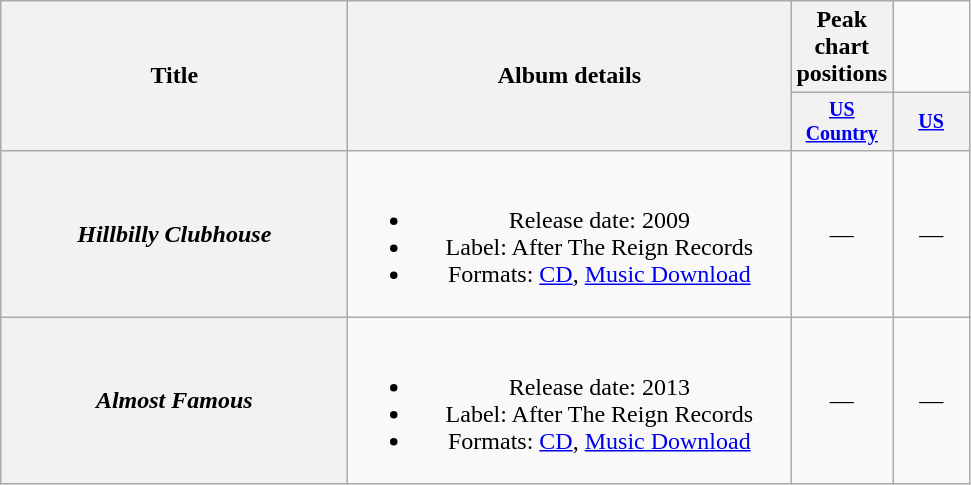<table class="wikitable plainrowheaders" style="text-align:center;">
<tr>
<th rowspan="2" style="width:14em;">Title</th>
<th rowspan="2" style="width:18em;">Album details</th>
<th colspan="1">Peak chart<br>positions</th>
</tr>
<tr style="font-size:smaller;">
<th style="width:45px;"><a href='#'>US Country</a></th>
<th style="width:45px;"><a href='#'>US</a></th>
</tr>
<tr>
<th scope="row"><em>Hillbilly Clubhouse</em></th>
<td><br><ul><li>Release date: 2009</li><li>Label: After The Reign Records</li><li>Formats: <a href='#'>CD</a>, <a href='#'>Music Download</a></li></ul></td>
<td>—</td>
<td>—</td>
</tr>
<tr>
<th scope="row"><em>Almost Famous</em></th>
<td><br><ul><li>Release date: 2013</li><li>Label: After The Reign Records</li><li>Formats: <a href='#'>CD</a>, <a href='#'>Music Download</a></li></ul></td>
<td>—</td>
<td>—</td>
</tr>
</table>
